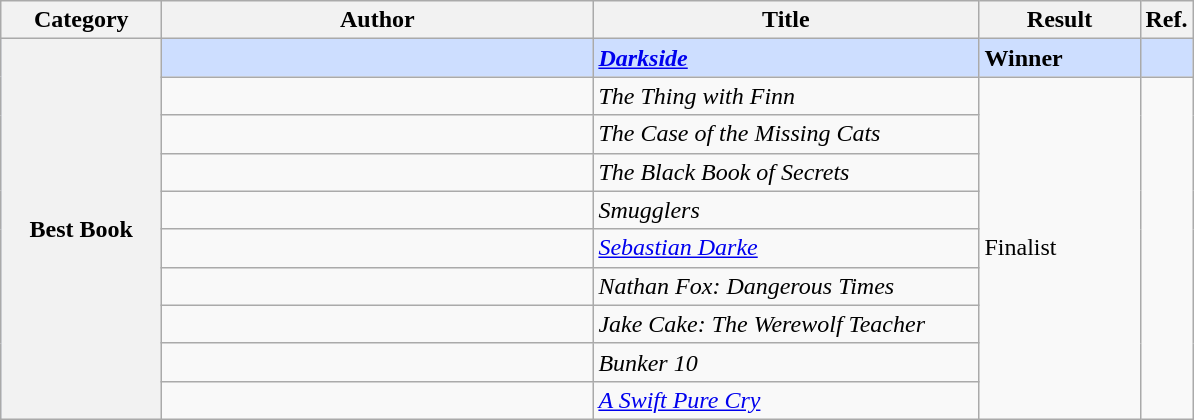<table class="wikitable sortable">
<tr>
<th style="width:100px">Category</th>
<th style="width:280px">Author</th>
<th style="width:250px">Title</th>
<th style="width:100px">Result</th>
<th style="width:20px">Ref.</th>
</tr>
<tr style="background:#cddeff">
<th rowspan="10">Best Book</th>
<td><strong></strong></td>
<td><strong><em><a href='#'>Darkside</a></em></strong></td>
<td><strong>Winner</strong></td>
<td></td>
</tr>
<tr>
<td></td>
<td><em>The Thing with Finn</em></td>
<td rowspan="9">Finalist</td>
<td rowspan="9"></td>
</tr>
<tr>
<td></td>
<td><em>The Case of the Missing Cats</em></td>
</tr>
<tr>
<td></td>
<td><em>The Black Book of Secrets</em></td>
</tr>
<tr>
<td></td>
<td><em>Smugglers</em></td>
</tr>
<tr>
<td></td>
<td><em><a href='#'>Sebastian Darke</a></em></td>
</tr>
<tr>
<td></td>
<td><em>Nathan Fox: Dangerous Times</em></td>
</tr>
<tr>
<td></td>
<td><em>Jake Cake: The Werewolf Teacher</em></td>
</tr>
<tr>
<td></td>
<td><em>Bunker 10</em></td>
</tr>
<tr>
<td></td>
<td><em><a href='#'>A Swift Pure Cry</a></em></td>
</tr>
</table>
